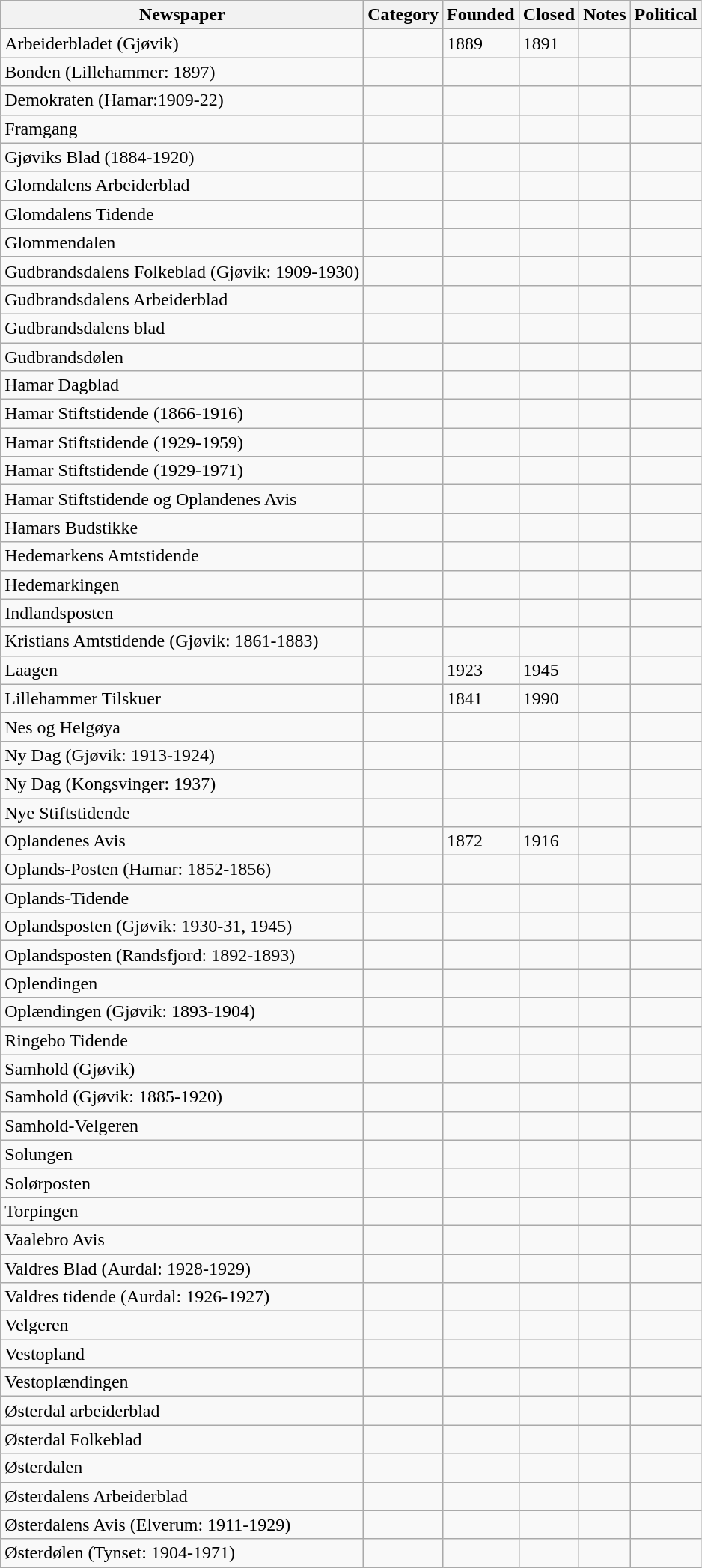<table class="wikitable sortable">
<tr>
<th>Newspaper</th>
<th>Category</th>
<th>Founded</th>
<th>Closed</th>
<th class="unsortable">Notes</th>
<th>Political</th>
</tr>
<tr>
<td>Arbeiderbladet (Gjøvik)</td>
<td></td>
<td>1889</td>
<td>1891</td>
<td></td>
<td></td>
</tr>
<tr>
<td>Bonden (Lillehammer: 1897)</td>
<td></td>
<td></td>
<td></td>
<td></td>
<td></td>
</tr>
<tr>
<td>Demokraten (Hamar:1909-22)</td>
<td></td>
<td></td>
<td></td>
<td></td>
<td></td>
</tr>
<tr>
<td>Framgang</td>
<td></td>
<td></td>
<td></td>
<td></td>
<td></td>
</tr>
<tr>
<td>Gjøviks Blad (1884-1920)</td>
<td></td>
<td></td>
<td></td>
<td></td>
<td></td>
</tr>
<tr>
<td>Glomdalens Arbeiderblad</td>
<td></td>
<td></td>
<td></td>
<td></td>
<td></td>
</tr>
<tr>
<td>Glomdalens Tidende</td>
<td></td>
<td></td>
<td></td>
<td></td>
<td></td>
</tr>
<tr>
<td>Glommendalen</td>
<td></td>
<td></td>
<td></td>
<td></td>
<td></td>
</tr>
<tr>
<td>Gudbrandsdalens Folkeblad (Gjøvik: 1909-1930)</td>
<td></td>
<td></td>
<td></td>
<td></td>
<td></td>
</tr>
<tr>
<td>Gudbrandsdalens Arbeiderblad</td>
<td></td>
<td></td>
<td></td>
<td></td>
<td></td>
</tr>
<tr>
<td>Gudbrandsdalens blad</td>
<td></td>
<td></td>
<td></td>
<td></td>
<td></td>
</tr>
<tr>
<td>Gudbrandsdølen</td>
<td></td>
<td></td>
<td></td>
<td></td>
<td></td>
</tr>
<tr>
<td>Hamar Dagblad</td>
<td></td>
<td></td>
<td></td>
<td></td>
<td></td>
</tr>
<tr>
<td>Hamar Stiftstidende (1866-1916)</td>
<td></td>
<td></td>
<td></td>
<td></td>
<td></td>
</tr>
<tr>
<td>Hamar Stiftstidende (1929-1959)</td>
<td></td>
<td></td>
<td></td>
<td></td>
<td></td>
</tr>
<tr>
<td>Hamar Stiftstidende (1929-1971)</td>
<td></td>
<td></td>
<td></td>
<td></td>
<td></td>
</tr>
<tr>
<td>Hamar Stiftstidende og Oplandenes Avis</td>
<td></td>
<td></td>
<td></td>
<td></td>
<td></td>
</tr>
<tr>
<td>Hamars Budstikke</td>
<td></td>
<td></td>
<td></td>
<td></td>
<td></td>
</tr>
<tr>
<td>Hedemarkens Amtstidende</td>
<td></td>
<td></td>
<td></td>
<td></td>
<td></td>
</tr>
<tr>
<td>Hedemarkingen</td>
<td></td>
<td></td>
<td></td>
<td></td>
<td></td>
</tr>
<tr>
<td>Indlandsposten</td>
<td></td>
<td></td>
<td></td>
<td></td>
<td></td>
</tr>
<tr>
<td>Kristians Amtstidende (Gjøvik: 1861-1883)</td>
<td></td>
<td></td>
<td></td>
<td></td>
<td></td>
</tr>
<tr>
<td>Laagen</td>
<td></td>
<td>1923</td>
<td>1945</td>
<td></td>
<td></td>
</tr>
<tr>
<td>Lillehammer Tilskuer</td>
<td></td>
<td>1841</td>
<td>1990</td>
<td></td>
<td></td>
</tr>
<tr>
<td>Nes og Helgøya</td>
<td></td>
<td></td>
<td></td>
<td></td>
<td></td>
</tr>
<tr>
<td>Ny Dag (Gjøvik: 1913-1924)</td>
<td></td>
<td></td>
<td></td>
<td></td>
<td></td>
</tr>
<tr>
<td>Ny Dag (Kongsvinger: 1937)</td>
<td></td>
<td></td>
<td></td>
<td></td>
<td></td>
</tr>
<tr>
<td>Nye Stiftstidende</td>
<td></td>
<td></td>
<td></td>
<td></td>
<td></td>
</tr>
<tr>
<td>Oplandenes Avis</td>
<td></td>
<td>1872</td>
<td>1916</td>
<td></td>
<td></td>
</tr>
<tr>
<td>Oplands-Posten (Hamar: 1852-1856)</td>
<td></td>
<td></td>
<td></td>
<td></td>
<td></td>
</tr>
<tr>
<td>Oplands-Tidende</td>
<td></td>
<td></td>
<td></td>
<td></td>
<td></td>
</tr>
<tr>
<td>Oplandsposten (Gjøvik: 1930-31, 1945)</td>
<td></td>
<td></td>
<td></td>
<td></td>
<td></td>
</tr>
<tr>
<td>Oplandsposten (Randsfjord: 1892-1893)</td>
<td></td>
<td></td>
<td></td>
<td></td>
<td></td>
</tr>
<tr>
<td>Oplendingen</td>
<td></td>
<td></td>
<td></td>
<td></td>
<td></td>
</tr>
<tr>
<td>Oplændingen (Gjøvik: 1893-1904)</td>
<td></td>
<td></td>
<td></td>
<td></td>
<td></td>
</tr>
<tr>
<td>Ringebo Tidende</td>
<td></td>
<td></td>
<td></td>
<td></td>
<td></td>
</tr>
<tr>
<td>Samhold (Gjøvik)</td>
<td></td>
<td></td>
<td></td>
<td></td>
<td></td>
</tr>
<tr>
<td>Samhold (Gjøvik: 1885-1920)</td>
<td></td>
<td></td>
<td></td>
<td></td>
<td></td>
</tr>
<tr>
<td>Samhold-Velgeren</td>
<td></td>
<td></td>
<td></td>
<td></td>
<td></td>
</tr>
<tr>
<td>Solungen</td>
<td></td>
<td></td>
<td></td>
<td></td>
<td></td>
</tr>
<tr>
<td>Solørposten</td>
<td></td>
<td></td>
<td></td>
<td></td>
<td></td>
</tr>
<tr>
<td>Torpingen</td>
<td></td>
<td></td>
<td></td>
<td></td>
<td></td>
</tr>
<tr>
<td>Vaalebro Avis</td>
<td></td>
<td></td>
<td></td>
<td></td>
<td></td>
</tr>
<tr>
<td>Valdres Blad (Aurdal: 1928-1929)</td>
<td></td>
<td></td>
<td></td>
<td></td>
<td></td>
</tr>
<tr>
<td>Valdres tidende (Aurdal: 1926-1927)</td>
<td></td>
<td></td>
<td></td>
<td></td>
<td></td>
</tr>
<tr>
<td>Velgeren</td>
<td></td>
<td></td>
<td></td>
<td></td>
<td></td>
</tr>
<tr>
<td>Vestopland</td>
<td></td>
<td></td>
<td></td>
<td></td>
<td></td>
</tr>
<tr>
<td>Vestoplændingen</td>
<td></td>
<td></td>
<td></td>
<td></td>
<td></td>
</tr>
<tr>
<td>Østerdal arbeiderblad</td>
<td></td>
<td></td>
<td></td>
<td></td>
<td></td>
</tr>
<tr>
<td>Østerdal Folkeblad</td>
<td></td>
<td></td>
<td></td>
<td></td>
<td></td>
</tr>
<tr>
<td>Østerdalen</td>
<td></td>
<td></td>
<td></td>
<td></td>
<td></td>
</tr>
<tr>
<td>Østerdalens Arbeiderblad</td>
<td></td>
<td></td>
<td></td>
<td></td>
<td></td>
</tr>
<tr>
<td>Østerdalens Avis (Elverum: 1911-1929)</td>
<td></td>
<td></td>
<td></td>
<td></td>
<td></td>
</tr>
<tr>
<td>Østerdølen (Tynset: 1904-1971)</td>
<td></td>
<td></td>
<td></td>
<td></td>
<td></td>
</tr>
</table>
